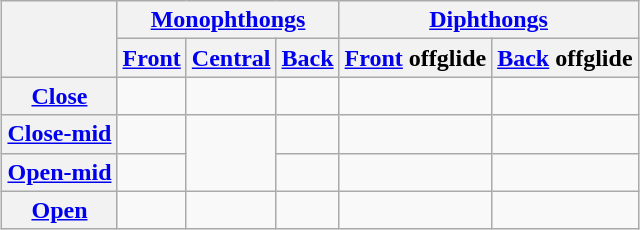<table class="wikitable" style="margin: 1em auto; text-align: center;">
<tr>
<th rowspan="2" align="center"></th>
<th colspan="3" align="center"><a href='#'>Monophthongs</a></th>
<th colspan="2" align="center"><a href='#'>Diphthongs</a></th>
</tr>
<tr>
<th align="center"><a href='#'>Front</a></th>
<th align="center"><a href='#'>Central</a></th>
<th align="center"><a href='#'>Back</a></th>
<th align="center"><a href='#'>Front</a> offglide</th>
<th align="center"><a href='#'>Back</a> offglide</th>
</tr>
<tr>
<th align="center"><a href='#'>Close</a></th>
<td align="center"></td>
<td align="center"></td>
<td align="center"></td>
<td align="center"></td>
<td align="center"></td>
</tr>
<tr>
<th align="center"><a href='#'>Close-mid</a></th>
<td align="center"></td>
<td rowspan="2" align="center"></td>
<td align="center"></td>
<td align="center"></td>
<td align="center"></td>
</tr>
<tr>
<th align="center"><a href='#'>Open-mid</a></th>
<td align="center"></td>
<td align="center"></td>
<td align="center"></td>
<td align="center"></td>
</tr>
<tr>
<th align="center"><a href='#'>Open</a></th>
<td align="center"></td>
<td align="center"></td>
<td align="center"></td>
<td align="center"></td>
<td align="center"></td>
</tr>
</table>
